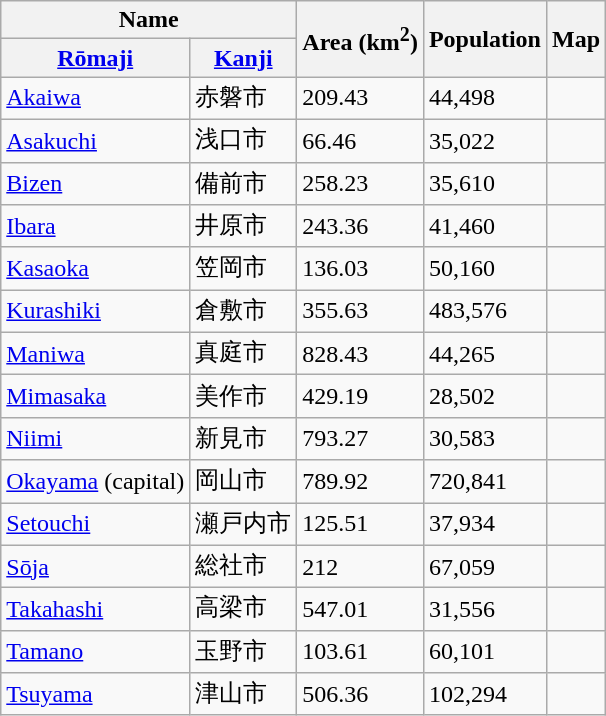<table class="wikitable sortable">
<tr>
<th colspan="2">Name</th>
<th rowspan="2">Area (km<sup>2</sup>)</th>
<th rowspan="2">Population</th>
<th rowspan="2">Map</th>
</tr>
<tr>
<th><a href='#'>Rōmaji</a></th>
<th><a href='#'>Kanji</a></th>
</tr>
<tr>
<td> <a href='#'>Akaiwa</a></td>
<td>赤磐市</td>
<td>209.43</td>
<td>44,498</td>
<td></td>
</tr>
<tr>
<td> <a href='#'>Asakuchi</a></td>
<td>浅口市</td>
<td>66.46</td>
<td>35,022</td>
<td></td>
</tr>
<tr>
<td> <a href='#'>Bizen</a></td>
<td>備前市</td>
<td>258.23</td>
<td>35,610</td>
<td></td>
</tr>
<tr>
<td> <a href='#'>Ibara</a></td>
<td>井原市</td>
<td>243.36</td>
<td>41,460</td>
<td></td>
</tr>
<tr>
<td> <a href='#'>Kasaoka</a></td>
<td>笠岡市</td>
<td>136.03</td>
<td>50,160</td>
<td></td>
</tr>
<tr>
<td> <a href='#'>Kurashiki</a></td>
<td>倉敷市</td>
<td>355.63</td>
<td>483,576</td>
<td></td>
</tr>
<tr>
<td> <a href='#'>Maniwa</a></td>
<td>真庭市</td>
<td>828.43</td>
<td>44,265</td>
<td></td>
</tr>
<tr>
<td> <a href='#'>Mimasaka</a></td>
<td>美作市</td>
<td>429.19</td>
<td>28,502</td>
<td></td>
</tr>
<tr>
<td> <a href='#'>Niimi</a></td>
<td>新見市</td>
<td>793.27</td>
<td>30,583</td>
<td></td>
</tr>
<tr>
<td> <a href='#'>Okayama</a> (capital)</td>
<td>岡山市</td>
<td>789.92</td>
<td>720,841</td>
<td></td>
</tr>
<tr>
<td> <a href='#'>Setouchi</a></td>
<td>瀬戸内市</td>
<td>125.51</td>
<td>37,934</td>
<td></td>
</tr>
<tr>
<td> <a href='#'>Sōja</a></td>
<td>総社市</td>
<td>212</td>
<td>67,059</td>
<td></td>
</tr>
<tr>
<td> <a href='#'>Takahashi</a></td>
<td>高梁市</td>
<td>547.01</td>
<td>31,556</td>
<td></td>
</tr>
<tr>
<td> <a href='#'>Tamano</a></td>
<td>玉野市</td>
<td>103.61</td>
<td>60,101</td>
<td></td>
</tr>
<tr>
<td> <a href='#'>Tsuyama</a></td>
<td>津山市</td>
<td>506.36</td>
<td>102,294</td>
<td></td>
</tr>
</table>
